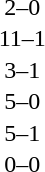<table cellspacing=1 width=70%>
<tr>
<th width=25%></th>
<th width=30%></th>
<th width=15%></th>
<th width=30%></th>
</tr>
<tr>
<td></td>
<td align=right></td>
<td align=center>2–0</td>
<td></td>
</tr>
<tr>
<td></td>
<td align=right></td>
<td align=center>11–1</td>
<td></td>
</tr>
<tr>
<td></td>
<td align=right></td>
<td align=center>3–1</td>
<td></td>
</tr>
<tr>
<td></td>
<td align=right></td>
<td align=center>5–0</td>
<td></td>
</tr>
<tr>
<td></td>
<td align=right></td>
<td align=center>5–1</td>
<td></td>
</tr>
<tr>
<td></td>
<td align=right></td>
<td align=center>0–0</td>
<td></td>
</tr>
</table>
